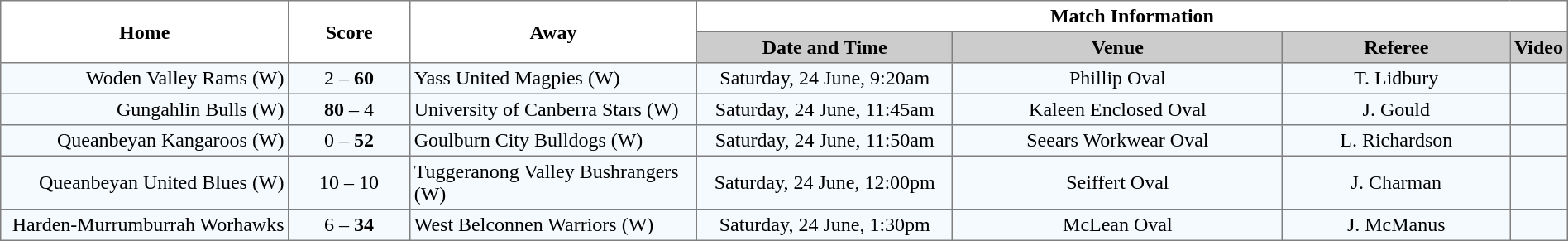<table border="1" cellpadding="3" cellspacing="0" width="100%" style="border-collapse:collapse;  text-align:center;">
<tr>
<th rowspan="2" width="19%">Home</th>
<th rowspan="2" width="8%">Score</th>
<th rowspan="2" width="19%">Away</th>
<th colspan="4">Match Information</th>
</tr>
<tr style="background:#CCCCCC">
<th width="17%">Date and Time</th>
<th width="22%">Venue</th>
<th width="50%">Referee</th>
<th>Video</th>
</tr>
<tr style="text-align:center; background:#f5faff;">
<td align="right">Woden Valley Rams (W) </td>
<td>2 – <strong>60</strong></td>
<td align="left"> Yass United Magpies (W)</td>
<td>Saturday, 24 June, 9:20am</td>
<td>Phillip Oval</td>
<td>T. Lidbury</td>
<td></td>
</tr>
<tr style="text-align:center; background:#f5faff;">
<td align="right">Gungahlin Bulls (W) </td>
<td><strong>80</strong> – 4</td>
<td align="left"> University of Canberra Stars (W)</td>
<td>Saturday, 24 June, 11:45am</td>
<td>Kaleen Enclosed Oval</td>
<td>J. Gould</td>
<td></td>
</tr>
<tr style="text-align:center; background:#f5faff;">
<td align="right">Queanbeyan Kangaroos (W) </td>
<td>0 – <strong>52</strong></td>
<td align="left"> Goulburn City Bulldogs (W)</td>
<td>Saturday, 24 June, 11:50am</td>
<td>Seears Workwear Oval</td>
<td>L. Richardson</td>
<td></td>
</tr>
<tr style="text-align:center; background:#f5faff;">
<td align="right">Queanbeyan United Blues (W) </td>
<td>10 – 10</td>
<td align="left"> Tuggeranong Valley Bushrangers (W)</td>
<td>Saturday, 24 June, 12:00pm</td>
<td>Seiffert Oval</td>
<td>J. Charman</td>
<td></td>
</tr>
<tr style="text-align:center; background:#f5faff;">
<td align="right">Harden-Murrumburrah Worhawks </td>
<td>6 – <strong>34</strong></td>
<td align="left"> West Belconnen Warriors (W)</td>
<td>Saturday, 24 June, 1:30pm</td>
<td>McLean Oval</td>
<td>J. McManus</td>
<td></td>
</tr>
</table>
